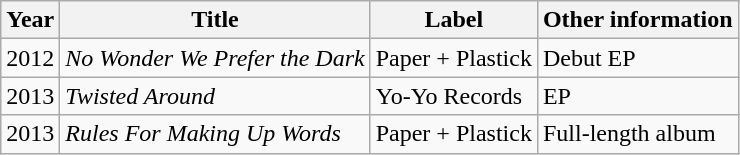<table class="wikitable">
<tr>
<th>Year</th>
<th>Title</th>
<th>Label</th>
<th>Other information</th>
</tr>
<tr>
<td>2012</td>
<td><em>No Wonder We Prefer the Dark</em></td>
<td>Paper + Plastick</td>
<td>Debut EP</td>
</tr>
<tr>
<td>2013</td>
<td><em>Twisted Around</em></td>
<td>Yo-Yo Records</td>
<td>EP</td>
</tr>
<tr>
<td>2013</td>
<td><em>Rules For Making Up Words</em></td>
<td>Paper + Plastick</td>
<td>Full-length album</td>
</tr>
</table>
